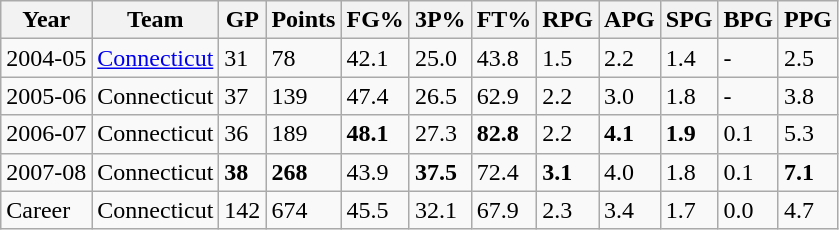<table class="wikitable">
<tr>
<th>Year</th>
<th>Team</th>
<th>GP</th>
<th>Points</th>
<th>FG%</th>
<th>3P%</th>
<th>FT%</th>
<th>RPG</th>
<th>APG</th>
<th>SPG</th>
<th>BPG</th>
<th>PPG</th>
</tr>
<tr>
<td>2004-05</td>
<td><a href='#'>Connecticut</a></td>
<td>31</td>
<td>78</td>
<td>42.1</td>
<td>25.0</td>
<td>43.8</td>
<td>1.5</td>
<td>2.2</td>
<td>1.4</td>
<td>-</td>
<td>2.5</td>
</tr>
<tr>
<td>2005-06</td>
<td>Connecticut</td>
<td>37</td>
<td>139</td>
<td>47.4</td>
<td>26.5</td>
<td>62.9</td>
<td>2.2</td>
<td>3.0</td>
<td>1.8</td>
<td>-</td>
<td>3.8</td>
</tr>
<tr>
<td>2006-07</td>
<td>Connecticut</td>
<td>36</td>
<td>189</td>
<td><strong>48.1</strong></td>
<td>27.3</td>
<td><strong>82.8</strong></td>
<td>2.2</td>
<td><strong>4.1</strong></td>
<td><strong>1.9</strong></td>
<td>0.1</td>
<td>5.3</td>
</tr>
<tr>
<td>2007-08</td>
<td>Connecticut</td>
<td><strong>38</strong></td>
<td><strong>268</strong></td>
<td>43.9</td>
<td><strong>37.5</strong></td>
<td>72.4</td>
<td><strong>3.1</strong></td>
<td>4.0</td>
<td>1.8</td>
<td>0.1</td>
<td><strong>7.1</strong></td>
</tr>
<tr>
<td>Career</td>
<td>Connecticut</td>
<td>142</td>
<td>674</td>
<td>45.5</td>
<td>32.1</td>
<td>67.9</td>
<td>2.3</td>
<td>3.4</td>
<td>1.7</td>
<td>0.0</td>
<td>4.7</td>
</tr>
</table>
